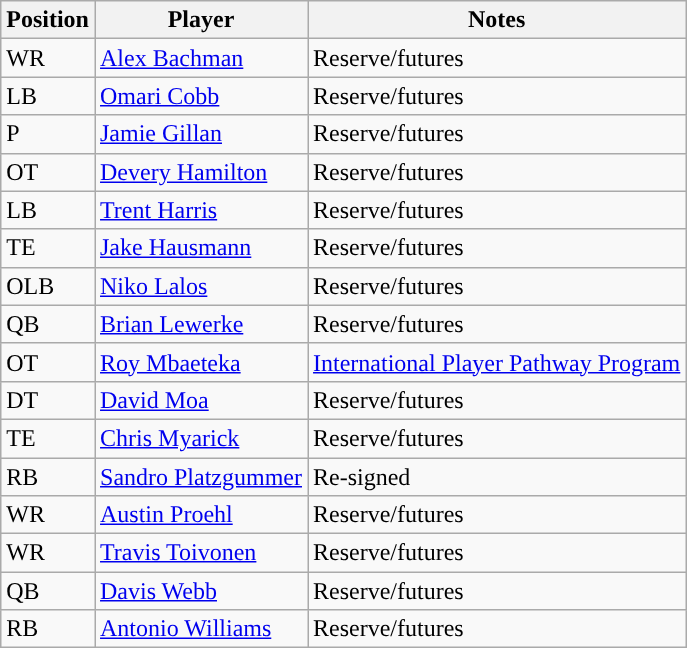<table class="wikitable">
<tr>
<th>Position</th>
<th>Player</th>
<th>Notes</th>
</tr>
<tr>
<td>WR</td>
<td><a href='#'>Alex Bachman</a></td>
<td>Reserve/futures</td>
</tr>
<tr>
<td>LB</td>
<td><a href='#'>Omari Cobb</a></td>
<td>Reserve/futures</td>
</tr>
<tr>
<td>P</td>
<td><a href='#'>Jamie Gillan</a></td>
<td>Reserve/futures</td>
</tr>
<tr>
<td>OT</td>
<td><a href='#'>Devery Hamilton</a></td>
<td>Reserve/futures</td>
</tr>
<tr>
<td>LB</td>
<td><a href='#'>Trent Harris</a></td>
<td>Reserve/futures</td>
</tr>
<tr>
<td>TE</td>
<td><a href='#'>Jake Hausmann</a></td>
<td>Reserve/futures</td>
</tr>
<tr>
<td>OLB</td>
<td><a href='#'>Niko Lalos</a></td>
<td>Reserve/futures</td>
</tr>
<tr>
<td>QB</td>
<td><a href='#'>Brian Lewerke</a></td>
<td>Reserve/futures</td>
</tr>
<tr>
<td>OT</td>
<td><a href='#'>Roy Mbaeteka</a></td>
<td><a href='#'>International Player Pathway Program</a></td>
</tr>
<tr>
<td>DT</td>
<td><a href='#'>David Moa</a></td>
<td>Reserve/futures</td>
</tr>
<tr>
<td>TE</td>
<td><a href='#'>Chris Myarick</a></td>
<td>Reserve/futures</td>
</tr>
<tr>
<td>RB</td>
<td><a href='#'>Sandro Platzgummer</a></td>
<td>Re-signed</td>
</tr>
<tr>
<td>WR</td>
<td><a href='#'>Austin Proehl</a></td>
<td>Reserve/futures</td>
</tr>
<tr>
<td>WR</td>
<td><a href='#'>Travis Toivonen</a></td>
<td>Reserve/futures</td>
</tr>
<tr>
<td>QB</td>
<td><a href='#'>Davis Webb</a></td>
<td>Reserve/futures</td>
</tr>
<tr>
<td>RB</td>
<td><a href='#'>Antonio Williams</a></td>
<td>Reserve/futures</td>
</tr>
</table>
